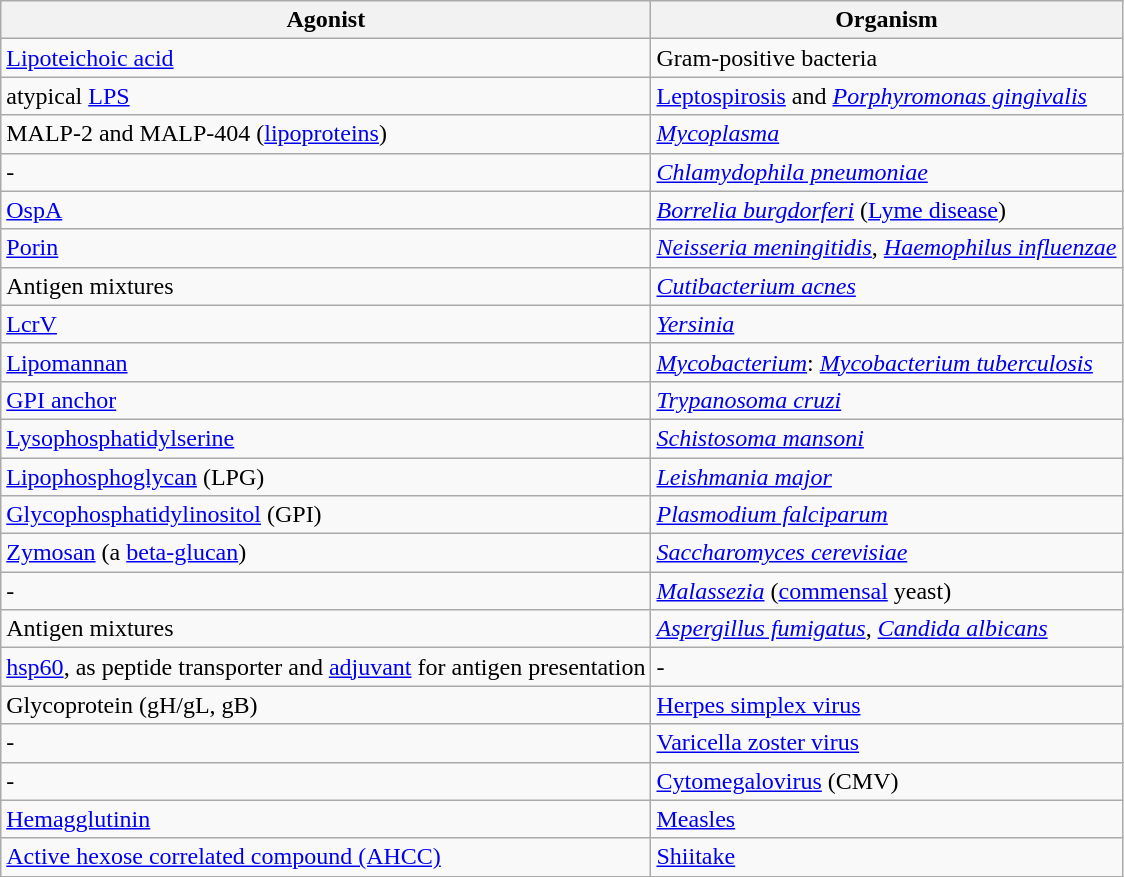<table class="wikitable">
<tr>
<th>Agonist</th>
<th>Organism</th>
</tr>
<tr>
<td><a href='#'>Lipoteichoic acid</a></td>
<td>Gram-positive bacteria</td>
</tr>
<tr>
<td>atypical <a href='#'>LPS</a></td>
<td><a href='#'>Leptospirosis</a> and <em><a href='#'>Porphyromonas gingivalis</a></em></td>
</tr>
<tr>
<td>MALP-2 and MALP-404 (<a href='#'>lipoproteins</a>)</td>
<td><em><a href='#'>Mycoplasma</a></em></td>
</tr>
<tr>
<td>-</td>
<td><em><a href='#'>Chlamydophila pneumoniae</a></em></td>
</tr>
<tr>
<td><a href='#'>OspA</a></td>
<td><em><a href='#'>Borrelia burgdorferi</a></em> (<a href='#'>Lyme disease</a>)</td>
</tr>
<tr>
<td><a href='#'>Porin</a></td>
<td><em><a href='#'>Neisseria meningitidis</a></em>, <em><a href='#'>Haemophilus influenzae</a></em></td>
</tr>
<tr>
<td>Antigen mixtures</td>
<td><em><a href='#'>Cutibacterium acnes</a></em></td>
</tr>
<tr>
<td><a href='#'>LcrV</a></td>
<td><em><a href='#'>Yersinia</a></em></td>
</tr>
<tr>
<td><a href='#'>Lipomannan</a></td>
<td><em><a href='#'>Mycobacterium</a></em>: <em><a href='#'>Mycobacterium tuberculosis</a></em></td>
</tr>
<tr>
<td><a href='#'>GPI anchor</a></td>
<td><em><a href='#'>Trypanosoma cruzi</a></em></td>
</tr>
<tr>
<td><a href='#'>Lysophosphatidylserine</a></td>
<td><em><a href='#'>Schistosoma mansoni</a></em></td>
</tr>
<tr>
<td><a href='#'>Lipophosphoglycan</a> (LPG)</td>
<td><em><a href='#'>Leishmania major</a></em></td>
</tr>
<tr>
<td><a href='#'>Glycophosphatidylinositol</a> (GPI)</td>
<td><em><a href='#'>Plasmodium falciparum</a></em></td>
</tr>
<tr>
<td><a href='#'>Zymosan</a> (a <a href='#'>beta-glucan</a>)</td>
<td><em><a href='#'>Saccharomyces cerevisiae</a></em></td>
</tr>
<tr>
<td>-</td>
<td><em><a href='#'>Malassezia</a></em> (<a href='#'>commensal</a> yeast)</td>
</tr>
<tr>
<td>Antigen mixtures</td>
<td><em><a href='#'>Aspergillus fumigatus</a></em>, <em><a href='#'>Candida albicans</a></em></td>
</tr>
<tr>
<td><a href='#'>hsp60</a>, as peptide transporter and <a href='#'>adjuvant</a> for antigen presentation</td>
<td>-</td>
</tr>
<tr>
<td>Glycoprotein (gH/gL, gB)</td>
<td><a href='#'>Herpes simplex virus</a></td>
</tr>
<tr>
<td>-</td>
<td><a href='#'>Varicella zoster virus</a></td>
</tr>
<tr>
<td>-</td>
<td><a href='#'>Cytomegalovirus</a> (CMV)</td>
</tr>
<tr>
<td><a href='#'>Hemagglutinin</a></td>
<td><a href='#'>Measles</a></td>
</tr>
<tr>
<td><a href='#'>Active hexose correlated compound (AHCC)</a></td>
<td><a href='#'>Shiitake</a></td>
</tr>
</table>
